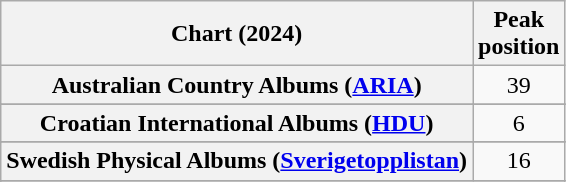<table class="wikitable sortable plainrowheaders" style="text-align:center">
<tr>
<th scope="col">Chart (2024)</th>
<th scope="col">Peak<br>position</th>
</tr>
<tr>
<th scope="row">Australian Country Albums (<a href='#'>ARIA</a>)</th>
<td>39</td>
</tr>
<tr>
</tr>
<tr>
<th scope="row">Croatian International Albums (<a href='#'>HDU</a>)</th>
<td>6</td>
</tr>
<tr>
</tr>
<tr>
<th scope="row">Swedish Physical Albums (<a href='#'>Sverigetopplistan</a>)</th>
<td>16</td>
</tr>
<tr>
</tr>
<tr>
</tr>
<tr>
</tr>
<tr>
</tr>
</table>
